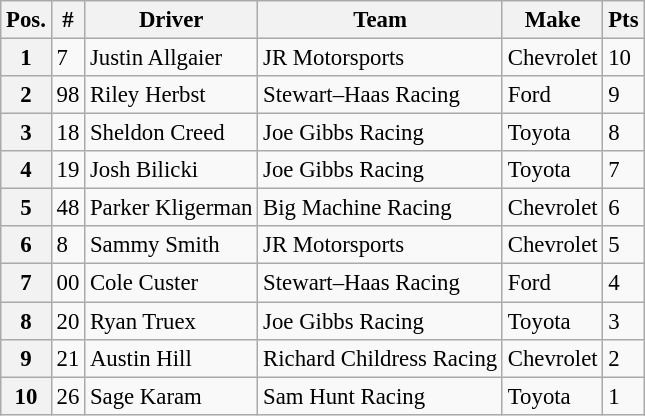<table class="wikitable" style="font-size:95%">
<tr>
<th>Pos.</th>
<th>#</th>
<th>Driver</th>
<th>Team</th>
<th>Make</th>
<th>Pts</th>
</tr>
<tr>
<th>1</th>
<td>7</td>
<td>Justin Allgaier</td>
<td>JR Motorsports</td>
<td>Chevrolet</td>
<td>10</td>
</tr>
<tr>
<th>2</th>
<td>98</td>
<td>Riley Herbst</td>
<td>Stewart–Haas Racing</td>
<td>Ford</td>
<td>9</td>
</tr>
<tr>
<th>3</th>
<td>18</td>
<td>Sheldon Creed</td>
<td>Joe Gibbs Racing</td>
<td>Toyota</td>
<td>8</td>
</tr>
<tr>
<th>4</th>
<td>19</td>
<td>Josh Bilicki</td>
<td>Joe Gibbs Racing</td>
<td>Toyota</td>
<td>7</td>
</tr>
<tr>
<th>5</th>
<td>48</td>
<td>Parker Kligerman</td>
<td>Big Machine Racing</td>
<td>Chevrolet</td>
<td>6</td>
</tr>
<tr>
<th>6</th>
<td>8</td>
<td>Sammy Smith</td>
<td>JR Motorsports</td>
<td>Chevrolet</td>
<td>5</td>
</tr>
<tr>
<th>7</th>
<td>00</td>
<td>Cole Custer</td>
<td>Stewart–Haas Racing</td>
<td>Ford</td>
<td>4</td>
</tr>
<tr>
<th>8</th>
<td>20</td>
<td>Ryan Truex</td>
<td>Joe Gibbs Racing</td>
<td>Toyota</td>
<td>3</td>
</tr>
<tr>
<th>9</th>
<td>21</td>
<td>Austin Hill</td>
<td>Richard Childress Racing</td>
<td>Chevrolet</td>
<td>2</td>
</tr>
<tr>
<th>10</th>
<td>26</td>
<td>Sage Karam</td>
<td>Sam Hunt Racing</td>
<td>Toyota</td>
<td>1</td>
</tr>
</table>
